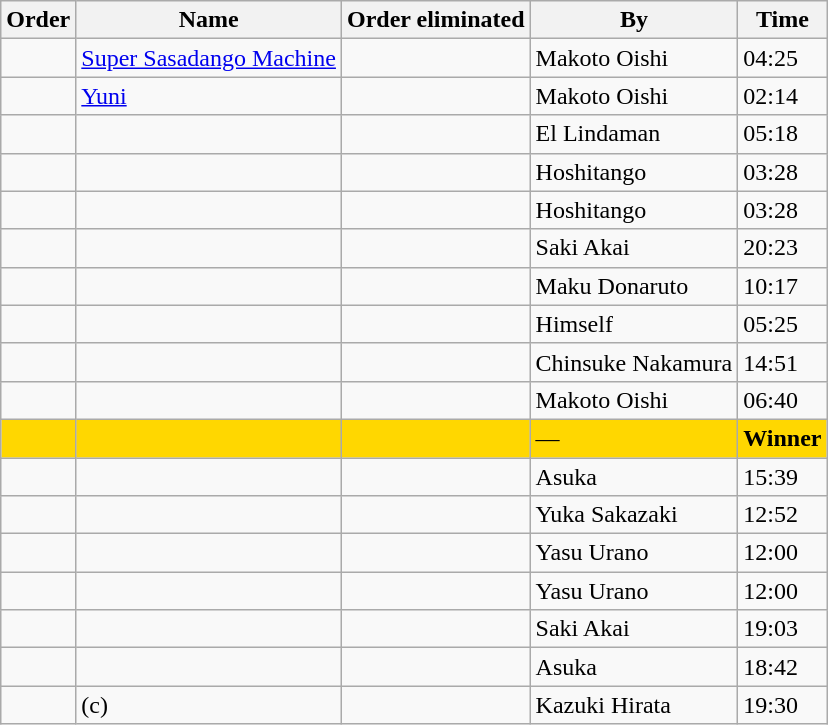<table class="wikitable sortable">
<tr>
<th>Order</th>
<th>Name</th>
<th>Order eliminated</th>
<th>By</th>
<th>Time</th>
</tr>
<tr>
<td></td>
<td><a href='#'>Super Sasadango Machine</a></td>
<td></td>
<td>Makoto Oishi</td>
<td>04:25</td>
</tr>
<tr>
<td></td>
<td><a href='#'>Yuni</a></td>
<td></td>
<td>Makoto Oishi</td>
<td>02:14</td>
</tr>
<tr>
<td></td>
<td></td>
<td></td>
<td>El Lindaman</td>
<td>05:18</td>
</tr>
<tr>
<td></td>
<td></td>
<td></td>
<td>Hoshitango</td>
<td>03:28</td>
</tr>
<tr>
<td></td>
<td></td>
<td></td>
<td>Hoshitango</td>
<td>03:28</td>
</tr>
<tr>
<td></td>
<td></td>
<td></td>
<td>Saki Akai</td>
<td>20:23</td>
</tr>
<tr>
<td></td>
<td></td>
<td></td>
<td>Maku Donaruto</td>
<td>10:17</td>
</tr>
<tr>
<td></td>
<td></td>
<td></td>
<td>Himself</td>
<td>05:25</td>
</tr>
<tr>
<td></td>
<td></td>
<td></td>
<td>Chinsuke Nakamura</td>
<td>14:51</td>
</tr>
<tr>
<td></td>
<td></td>
<td></td>
<td>Makoto Oishi</td>
<td>06:40</td>
</tr>
<tr style="background:gold">
<td><strong></strong></td>
<td><strong></strong></td>
<td></td>
<td>—</td>
<td><strong>Winner</strong></td>
</tr>
<tr>
<td></td>
<td></td>
<td></td>
<td>Asuka</td>
<td>15:39</td>
</tr>
<tr>
<td></td>
<td></td>
<td></td>
<td>Yuka Sakazaki</td>
<td>12:52</td>
</tr>
<tr>
<td></td>
<td></td>
<td></td>
<td>Yasu Urano</td>
<td>12:00</td>
</tr>
<tr>
<td></td>
<td></td>
<td></td>
<td>Yasu Urano</td>
<td>12:00</td>
</tr>
<tr>
<td></td>
<td></td>
<td></td>
<td>Saki Akai</td>
<td>19:03</td>
</tr>
<tr>
<td></td>
<td></td>
<td></td>
<td>Asuka</td>
<td>18:42</td>
</tr>
<tr>
<td></td>
<td> (c)</td>
<td></td>
<td>Kazuki Hirata</td>
<td>19:30</td>
</tr>
</table>
